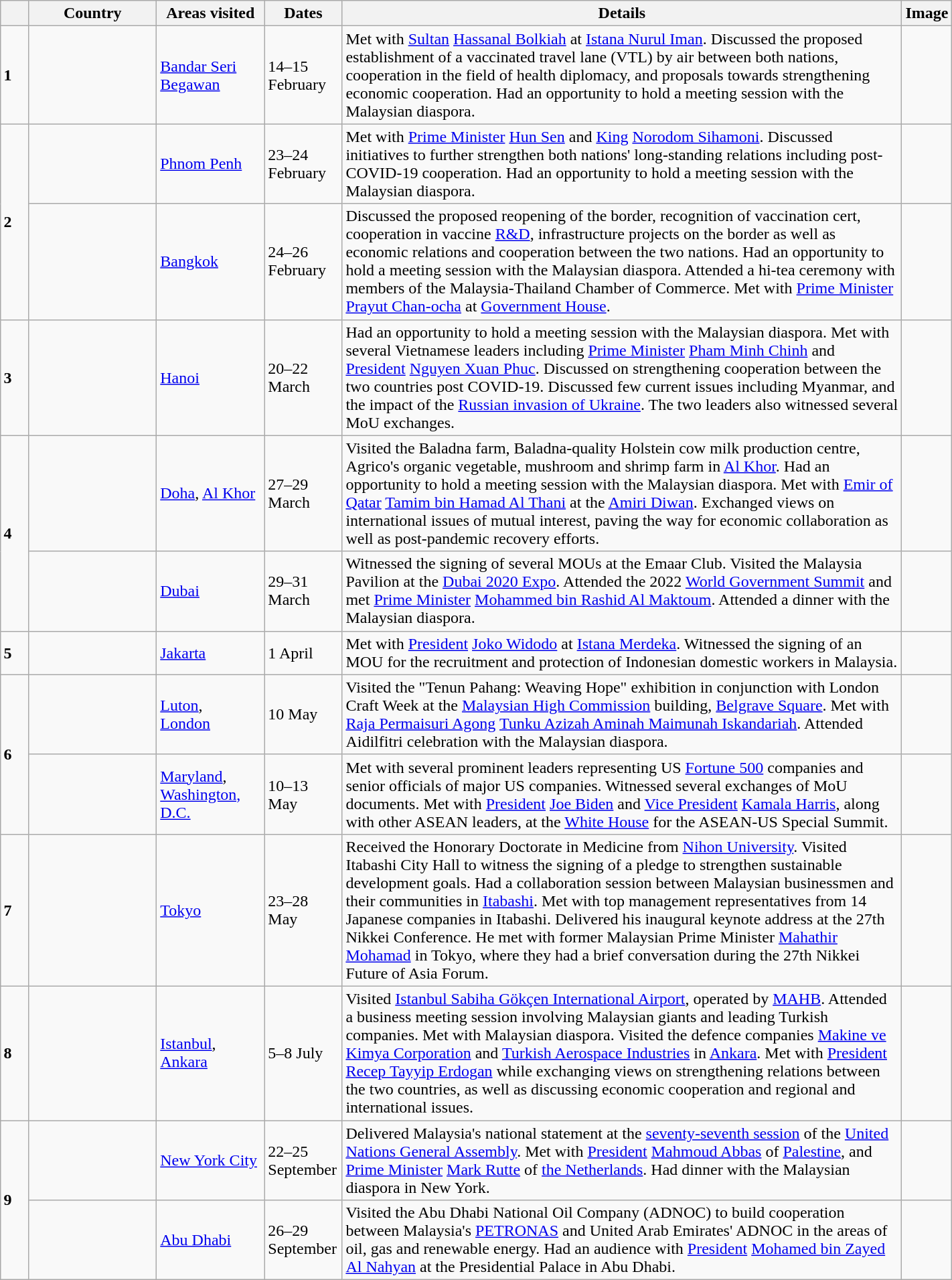<table class="wikitable sortable" style="margin: 1em auto 1em auto">
<tr>
<th style="width: 3%;"></th>
<th width=120>Country</th>
<th width=100>Areas visited</th>
<th width=70>Dates</th>
<th width=550>Details</th>
<th>Image</th>
</tr>
<tr>
<td><strong>1</strong></td>
<td></td>
<td><a href='#'>Bandar Seri Begawan</a></td>
<td>14–15 February</td>
<td>Met with <a href='#'>Sultan</a> <a href='#'>Hassanal Bolkiah</a> at <a href='#'>Istana Nurul Iman</a>. Discussed the proposed establishment of a vaccinated travel lane (VTL) by air between both nations, cooperation in the field of health diplomacy, and proposals towards strengthening economic cooperation. Had an opportunity to hold a meeting session with the Malaysian diaspora.</td>
<td></td>
</tr>
<tr>
<td rowspan="2"><strong>2</strong></td>
<td></td>
<td><a href='#'>Phnom Penh</a></td>
<td>23–24 February</td>
<td>Met with <a href='#'>Prime Minister</a> <a href='#'>Hun Sen</a> and <a href='#'>King</a> <a href='#'>Norodom Sihamoni</a>. Discussed initiatives to further strengthen both nations' long-standing relations including post-COVID-19 cooperation. Had an opportunity to hold a meeting session with the Malaysian diaspora.</td>
<td></td>
</tr>
<tr>
<td></td>
<td><a href='#'>Bangkok</a></td>
<td>24–26 February</td>
<td>Discussed the proposed reopening of the border, recognition of vaccination cert, cooperation in vaccine <a href='#'>R&D</a>, infrastructure projects on the border as well as economic relations and cooperation between the two nations. Had an opportunity to hold a meeting session with the Malaysian diaspora. Attended a hi-tea ceremony with members of the Malaysia-Thailand Chamber of Commerce. Met with <a href='#'>Prime Minister</a> <a href='#'>Prayut Chan-ocha</a> at <a href='#'>Government House</a>.</td>
<td></td>
</tr>
<tr>
<td><strong>3</strong></td>
<td></td>
<td><a href='#'>Hanoi</a></td>
<td>20–22 March</td>
<td>Had an opportunity to hold a meeting session with the Malaysian diaspora. Met with several Vietnamese leaders including <a href='#'>Prime Minister</a> <a href='#'>Pham Minh Chinh</a> and <a href='#'>President</a> <a href='#'>Nguyen Xuan Phuc</a>. Discussed on strengthening cooperation between the two countries post COVID-19. Discussed few current issues including Myanmar, and the impact of the <a href='#'>Russian invasion of Ukraine</a>. The two leaders also witnessed several MoU exchanges.</td>
<td></td>
</tr>
<tr>
<td rowspan="2"><strong>4</strong></td>
<td></td>
<td><a href='#'>Doha</a>, <a href='#'>Al Khor</a></td>
<td>27–29 March</td>
<td>Visited the Baladna farm, Baladna-quality Holstein cow milk production centre, Agrico's organic vegetable, mushroom and shrimp farm in <a href='#'>Al Khor</a>. Had an opportunity to hold a meeting session with the Malaysian diaspora. Met with <a href='#'>Emir of Qatar</a> <a href='#'>Tamim bin Hamad Al Thani</a> at the <a href='#'>Amiri Diwan</a>. Exchanged views on international issues of mutual interest, paving the way for economic collaboration as well as post-pandemic recovery efforts.</td>
<td></td>
</tr>
<tr>
<td></td>
<td><a href='#'>Dubai</a></td>
<td>29–31 March</td>
<td>Witnessed the signing of several MOUs at the Emaar Club. Visited the Malaysia Pavilion at the <a href='#'>Dubai 2020 Expo</a>. Attended the 2022 <a href='#'>World Government Summit</a> and met <a href='#'>Prime Minister</a> <a href='#'>Mohammed bin Rashid Al Maktoum</a>. Attended a dinner with the Malaysian diaspora.</td>
<td></td>
</tr>
<tr>
<td><strong>5</strong></td>
<td></td>
<td><a href='#'>Jakarta</a></td>
<td>1 April</td>
<td>Met with <a href='#'>President</a> <a href='#'>Joko Widodo</a> at <a href='#'>Istana Merdeka</a>. Witnessed the signing of an MOU for the recruitment and protection of Indonesian domestic workers in Malaysia.</td>
<td></td>
</tr>
<tr>
<td rowspan="2"><strong>6</strong></td>
<td></td>
<td><a href='#'>Luton</a>,<br><a href='#'>London</a></td>
<td>10 May</td>
<td>Visited the "Tenun Pahang: Weaving Hope" exhibition in conjunction with London Craft Week at the <a href='#'>Malaysian High Commission</a> building, <a href='#'>Belgrave Square</a>. Met with <a href='#'>Raja Permaisuri Agong</a> <a href='#'>Tunku Azizah Aminah Maimunah Iskandariah</a>. Attended Aidilfitri celebration with the Malaysian diaspora.</td>
<td></td>
</tr>
<tr>
<td></td>
<td><a href='#'>Maryland</a>,<br><a href='#'>Washington, D.C.</a></td>
<td>10–13 May</td>
<td>Met with several prominent leaders representing US <a href='#'>Fortune 500</a> companies and senior officials of major US companies. Witnessed several exchanges of MoU documents. Met with <a href='#'>President</a> <a href='#'>Joe Biden</a> and <a href='#'>Vice President</a> <a href='#'>Kamala Harris</a>, along with other ASEAN leaders, at the <a href='#'>White House</a> for the ASEAN-US Special Summit.</td>
<td></td>
</tr>
<tr>
<td><strong>7</strong></td>
<td></td>
<td><a href='#'>Tokyo</a></td>
<td>23–28 May</td>
<td>Received the Honorary Doctorate in Medicine from <a href='#'>Nihon University</a>. Visited Itabashi City Hall to witness the signing of a pledge to strengthen sustainable development goals. Had a collaboration session between Malaysian businessmen and their communities in <a href='#'>Itabashi</a>. Met with top management representatives from 14 Japanese companies in Itabashi. Delivered his inaugural keynote address at the 27th Nikkei Conference. He met with former Malaysian Prime Minister <a href='#'>Mahathir Mohamad</a> in Tokyo, where they had a brief conversation during the 27th Nikkei Future of Asia Forum.</td>
<td></td>
</tr>
<tr>
<td><strong>8</strong></td>
<td></td>
<td><a href='#'>Istanbul</a>,<br><a href='#'>Ankara</a></td>
<td>5–8 July</td>
<td>Visited <a href='#'>Istanbul Sabiha Gökçen International Airport</a>, operated by <a href='#'>MAHB</a>. Attended a business meeting session involving Malaysian giants and leading Turkish companies. Met with Malaysian diaspora. Visited the defence companies <a href='#'>Makine ve Kimya Corporation</a> and <a href='#'>Turkish Aerospace Industries</a> in <a href='#'>Ankara</a>. Met with <a href='#'>President</a> <a href='#'>Recep Tayyip Erdogan</a> while exchanging views on strengthening relations between the two countries, as well as discussing economic cooperation and regional and international issues.</td>
<td></td>
</tr>
<tr>
<td rowspan="2"><strong>9</strong></td>
<td></td>
<td><a href='#'>New York City</a></td>
<td>22–25 September</td>
<td>Delivered Malaysia's national statement at the <a href='#'>seventy-seventh session</a> of the <a href='#'>United Nations General Assembly</a>. Met with <a href='#'>President</a> <a href='#'>Mahmoud Abbas</a> of <a href='#'>Palestine</a>, and <a href='#'>Prime Minister</a> <a href='#'>Mark Rutte</a> of <a href='#'>the Netherlands</a>. Had dinner with the Malaysian diaspora in New York.</td>
<td></td>
</tr>
<tr>
<td></td>
<td><a href='#'>Abu Dhabi</a></td>
<td>26–29 September</td>
<td>Visited the Abu Dhabi National Oil Company (ADNOC) to build cooperation between Malaysia's <a href='#'>PETRONAS</a> and United Arab Emirates' ADNOC in the areas of oil, gas and renewable energy. Had an audience with <a href='#'>President</a> <a href='#'>Mohamed bin Zayed Al Nahyan</a> at the Presidential Palace in Abu Dhabi.</td>
<td></td>
</tr>
</table>
